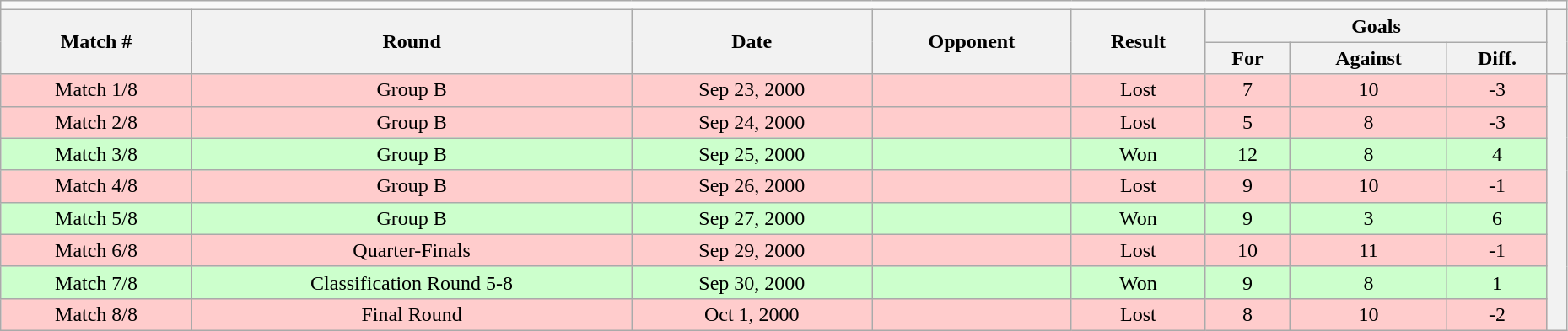<table class="wikitable" style="text-align: center; width: 98%; font-size: 100%; margin-left: 1em;">
<tr>
<td colspan="10"></td>
</tr>
<tr>
<th rowspan="2">Match #</th>
<th rowspan="2">Round</th>
<th rowspan="2">Date</th>
<th rowspan="2">Opponent</th>
<th rowspan="2">Result</th>
<th colspan="3">Goals</th>
<th rowspan="2"></th>
</tr>
<tr>
<th>For</th>
<th>Against</th>
<th>Diff.</th>
</tr>
<tr style="background: #fcc;">
<td>Match 1/8</td>
<td>Group B</td>
<td>Sep 23, 2000</td>
<td></td>
<td>Lost</td>
<td>7</td>
<td>10</td>
<td>-3</td>
<td rowspan="8" style="background: #f2f2f2;"></td>
</tr>
<tr style="background: #fcc;">
<td>Match 2/8</td>
<td>Group B</td>
<td>Sep 24, 2000</td>
<td></td>
<td>Lost</td>
<td>5</td>
<td>8</td>
<td>-3</td>
</tr>
<tr style="background: #cfc;">
<td>Match 3/8</td>
<td>Group B</td>
<td>Sep 25, 2000</td>
<td></td>
<td>Won</td>
<td>12</td>
<td>8</td>
<td>4</td>
</tr>
<tr style="background: #fcc;">
<td>Match 4/8</td>
<td>Group B</td>
<td>Sep 26, 2000</td>
<td></td>
<td>Lost</td>
<td>9</td>
<td>10</td>
<td>-1</td>
</tr>
<tr style="background: #cfc;">
<td>Match 5/8</td>
<td>Group B</td>
<td>Sep 27, 2000</td>
<td></td>
<td>Won</td>
<td>9</td>
<td>3</td>
<td>6</td>
</tr>
<tr style="background: #fcc;">
<td>Match 6/8</td>
<td>Quarter-Finals</td>
<td>Sep 29, 2000</td>
<td></td>
<td>Lost</td>
<td>10</td>
<td>11</td>
<td>-1</td>
</tr>
<tr style="background: #cfc;">
<td>Match 7/8</td>
<td>Classification Round 5-8</td>
<td>Sep 30, 2000</td>
<td></td>
<td>Won</td>
<td>9</td>
<td>8</td>
<td>1</td>
</tr>
<tr style="background: #fcc;">
<td>Match 8/8</td>
<td>Final Round</td>
<td>Oct 1, 2000</td>
<td></td>
<td>Lost</td>
<td>8</td>
<td>10</td>
<td>-2</td>
</tr>
</table>
